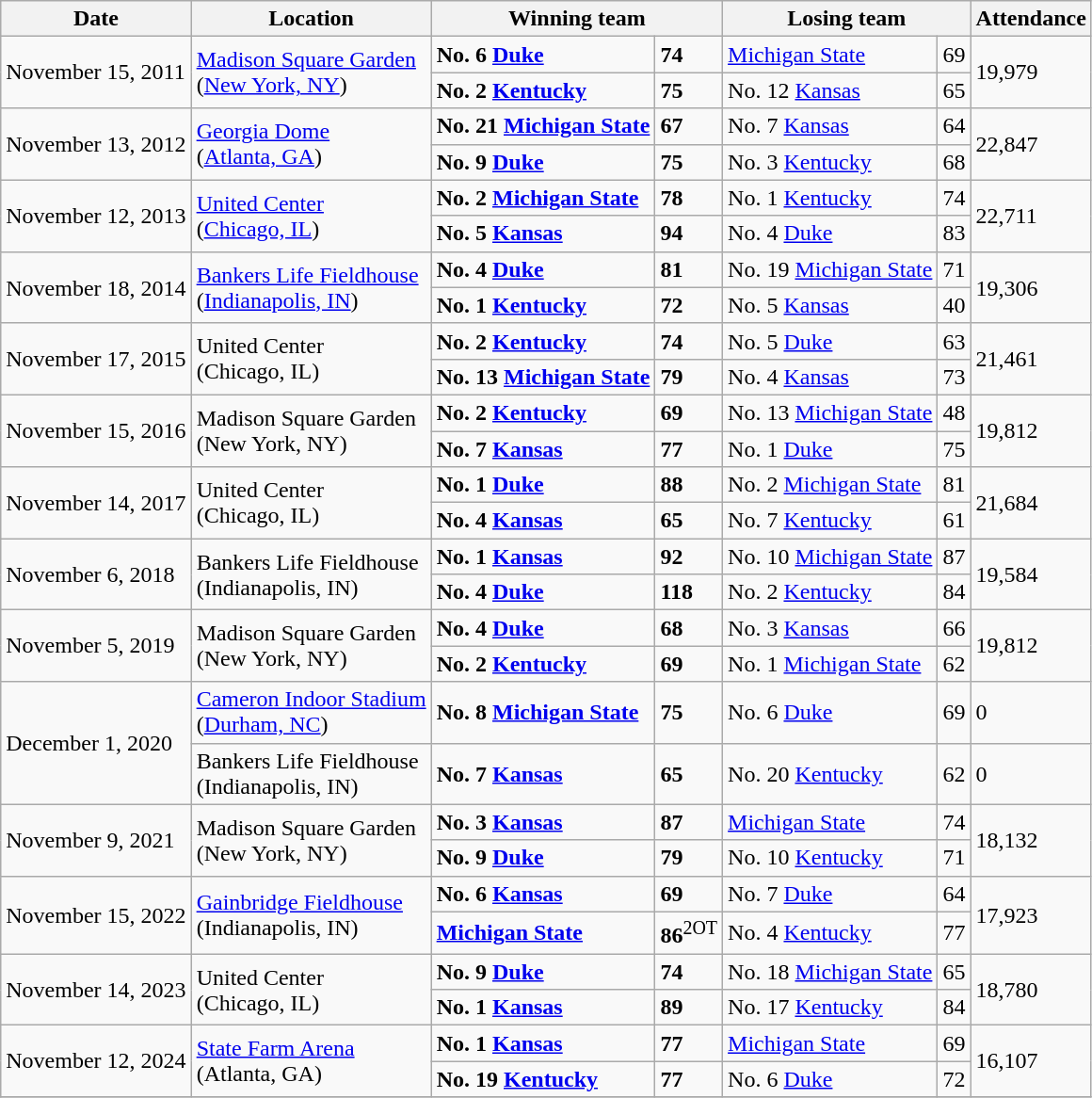<table class="wikitable">
<tr>
<th>Date</th>
<th>Location</th>
<th colspan=2>Winning team</th>
<th colspan=2>Losing team</th>
<th>Attendance</th>
</tr>
<tr>
<td rowspan=2>November 15, 2011</td>
<td rowspan=2><a href='#'>Madison Square Garden</a><br>(<a href='#'>New York, NY</a>)</td>
<td><strong>No. 6 <a href='#'>Duke</a></strong></td>
<td><strong>74</strong></td>
<td><a href='#'>Michigan State</a></td>
<td>69</td>
<td rowspan=2>19,979</td>
</tr>
<tr>
<td><strong>No. 2 <a href='#'>Kentucky</a></strong></td>
<td><strong>75</strong></td>
<td>No. 12 <a href='#'>Kansas</a></td>
<td>65</td>
</tr>
<tr>
<td rowspan=2>November 13, 2012</td>
<td rowspan=2><a href='#'>Georgia Dome</a><br>(<a href='#'>Atlanta, GA</a>)</td>
<td><strong>No. 21 <a href='#'>Michigan State</a></strong></td>
<td><strong>67</strong></td>
<td>No. 7 <a href='#'>Kansas</a></td>
<td>64</td>
<td rowspan=2>22,847</td>
</tr>
<tr>
<td><strong>No. 9 <a href='#'>Duke</a></strong></td>
<td><strong>75</strong></td>
<td>No. 3 <a href='#'>Kentucky</a></td>
<td>68</td>
</tr>
<tr>
<td rowspan=2>November 12, 2013</td>
<td rowspan=2><a href='#'>United Center</a><br>(<a href='#'>Chicago, IL</a>)</td>
<td><strong>No. 2 <a href='#'>Michigan State</a></strong></td>
<td><strong>78</strong></td>
<td>No. 1 <a href='#'>Kentucky</a></td>
<td>74</td>
<td rowspan=2>22,711</td>
</tr>
<tr>
<td><strong>No. 5 <a href='#'>Kansas</a></strong></td>
<td><strong>94</strong></td>
<td>No. 4 <a href='#'>Duke</a></td>
<td>83</td>
</tr>
<tr>
<td rowspan=2>November 18, 2014</td>
<td rowspan=2><a href='#'>Bankers Life Fieldhouse</a><br>(<a href='#'>Indianapolis, IN</a>)</td>
<td><strong>No. 4 <a href='#'>Duke</a></strong></td>
<td><strong>81</strong></td>
<td>No. 19 <a href='#'>Michigan State</a></td>
<td>71</td>
<td rowspan=2>19,306</td>
</tr>
<tr>
<td><strong>No. 1 <a href='#'>Kentucky</a></strong></td>
<td><strong>72</strong></td>
<td>No. 5 <a href='#'>Kansas</a></td>
<td>40</td>
</tr>
<tr>
<td rowspan=2>November 17, 2015</td>
<td rowspan=2>United Center<br>(Chicago, IL)</td>
<td><strong>No. 2 <a href='#'>Kentucky</a></strong></td>
<td><strong>74</strong></td>
<td>No. 5 <a href='#'>Duke</a></td>
<td>63</td>
<td rowspan=2>21,461</td>
</tr>
<tr>
<td><strong>No. 13 <a href='#'>Michigan State</a></strong></td>
<td><strong>79</strong></td>
<td>No. 4 <a href='#'>Kansas</a></td>
<td>73</td>
</tr>
<tr>
<td rowspan=2>November 15, 2016</td>
<td rowspan=2>Madison Square Garden<br>(New York, NY)</td>
<td><strong>No. 2 <a href='#'>Kentucky</a></strong></td>
<td><strong>69</strong></td>
<td>No. 13 <a href='#'>Michigan State</a></td>
<td>48</td>
<td rowspan=2>19,812</td>
</tr>
<tr>
<td><strong>No. 7 <a href='#'>Kansas</a></strong></td>
<td><strong>77</strong></td>
<td>No. 1 <a href='#'>Duke</a></td>
<td>75</td>
</tr>
<tr>
<td rowspan=2>November 14, 2017</td>
<td rowspan=2>United Center<br>(Chicago, IL)</td>
<td><strong>No. 1 <a href='#'>Duke</a></strong></td>
<td><strong>88</strong></td>
<td>No. 2 <a href='#'>Michigan State</a></td>
<td>81</td>
<td rowspan=2>21,684</td>
</tr>
<tr>
<td><strong>No. 4 <a href='#'>Kansas</a></strong></td>
<td><strong>65</strong></td>
<td>No. 7 <a href='#'>Kentucky</a></td>
<td>61</td>
</tr>
<tr>
<td rowspan=2>November 6, 2018</td>
<td rowspan=2>Bankers Life Fieldhouse<br>(Indianapolis, IN)</td>
<td><strong>No. 1 <a href='#'>Kansas</a></strong></td>
<td><strong>92</strong></td>
<td>No. 10 <a href='#'>Michigan State</a></td>
<td>87</td>
<td rowspan=2>19,584</td>
</tr>
<tr>
<td><strong>No. 4 <a href='#'>Duke</a></strong></td>
<td><strong>118</strong></td>
<td>No. 2 <a href='#'>Kentucky</a></td>
<td>84</td>
</tr>
<tr>
<td rowspan=2>November 5, 2019</td>
<td rowspan=2>Madison Square Garden<br>(New York, NY)</td>
<td><strong>No. 4 <a href='#'>Duke</a></strong></td>
<td><strong>68</strong></td>
<td>No. 3 <a href='#'>Kansas</a></td>
<td>66</td>
<td rowspan=2>19,812</td>
</tr>
<tr>
<td><strong>No. 2 <a href='#'>Kentucky</a></strong></td>
<td><strong>69</strong></td>
<td>No. 1 <a href='#'>Michigan State</a></td>
<td>62</td>
</tr>
<tr>
<td rowspan="2">December 1, 2020</td>
<td><a href='#'>Cameron Indoor Stadium</a><br>(<a href='#'>Durham, NC</a>)</td>
<td><strong>No. 8 <a href='#'>Michigan State</a></strong></td>
<td><strong>75</strong></td>
<td>No. 6 <a href='#'>Duke</a></td>
<td>69</td>
<td>0</td>
</tr>
<tr>
<td>Bankers Life Fieldhouse<br>(Indianapolis, IN)</td>
<td><strong>No. 7 <a href='#'>Kansas</a></strong></td>
<td><strong>65</strong></td>
<td>No. 20 <a href='#'>Kentucky</a></td>
<td>62</td>
<td>0</td>
</tr>
<tr>
<td rowspan="2">November 9, 2021</td>
<td rowspan="2">Madison Square Garden<br>(New York, NY)</td>
<td><strong>No. 3 <a href='#'>Kansas</a></strong></td>
<td><strong>87</strong></td>
<td><a href='#'>Michigan State</a></td>
<td>74</td>
<td rowspan="2">18,132</td>
</tr>
<tr>
<td><strong>No. 9 <a href='#'>Duke</a></strong></td>
<td><strong>79</strong></td>
<td>No. 10 <a href='#'>Kentucky</a></td>
<td>71</td>
</tr>
<tr>
<td rowspan="2">November 15, 2022</td>
<td rowspan="2"><a href='#'>Gainbridge Fieldhouse</a><br>(Indianapolis, IN)</td>
<td><strong>No. 6 <a href='#'>Kansas</a></strong></td>
<td><strong>69</strong></td>
<td>No. 7 <a href='#'>Duke</a></td>
<td>64</td>
<td rowspan="2">17,923</td>
</tr>
<tr>
<td><strong><a href='#'>Michigan State</a></strong></td>
<td><strong>86</strong><sup>2OT</sup></td>
<td>No. 4 <a href='#'>Kentucky</a></td>
<td>77</td>
</tr>
<tr>
<td rowspan="2">November 14, 2023</td>
<td rowspan="2">United Center<br>(Chicago, IL)</td>
<td><strong>No. 9 <a href='#'>Duke</a></strong></td>
<td><strong>74</strong></td>
<td>No. 18 <a href='#'>Michigan State</a></td>
<td>65</td>
<td rowspan="2">18,780</td>
</tr>
<tr>
<td><strong>No. 1 <a href='#'>Kansas</a></strong></td>
<td><strong>89</strong></td>
<td>No. 17 <a href='#'>Kentucky</a></td>
<td>84</td>
</tr>
<tr>
<td rowspan="2">November 12, 2024</td>
<td rowspan="2"><a href='#'>State Farm Arena</a><br>(Atlanta, GA)</td>
<td><strong>No. 1 <a href='#'>Kansas</a></strong></td>
<td><strong>77</strong></td>
<td><a href='#'>Michigan State</a></td>
<td>69</td>
<td rowspan="2">16,107</td>
</tr>
<tr>
<td><strong>No. 19 <a href='#'>Kentucky</a></strong></td>
<td><strong>77</strong></td>
<td>No. 6 <a href='#'>Duke</a></td>
<td>72</td>
</tr>
<tr>
</tr>
</table>
